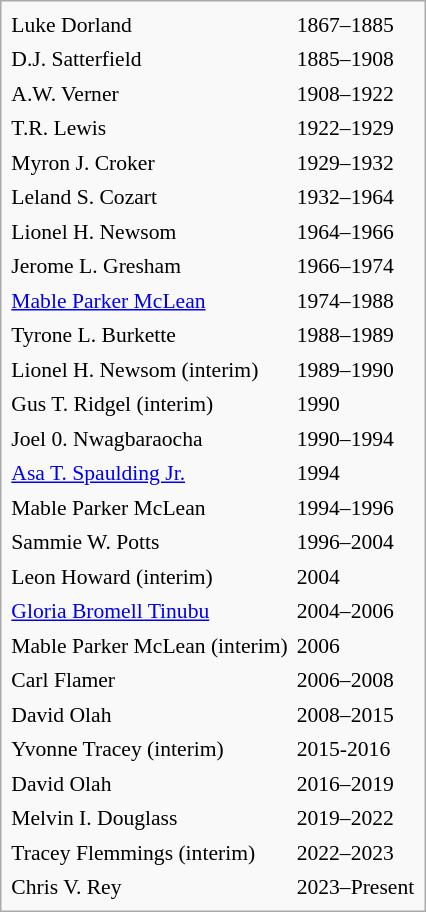<table class="infobox" cellpadding="2" cellspacing="2" style="font-size: 90%;">
<tr>
<td>Luke Dorland</td>
<td>1867–1885</td>
</tr>
<tr>
<td>D.J. Satterfield</td>
<td>1885–1908</td>
</tr>
<tr>
<td>A.W. Verner</td>
<td>1908–1922</td>
</tr>
<tr>
<td>T.R. Lewis</td>
<td>1922–1929</td>
</tr>
<tr>
<td>Myron J. Croker</td>
<td>1929–1932</td>
</tr>
<tr>
<td>Leland S. Cozart</td>
<td>1932–1964</td>
</tr>
<tr>
<td>Lionel H. Newsom</td>
<td>1964–1966</td>
</tr>
<tr>
<td>Jerome L. Gresham</td>
<td>1966–1974</td>
</tr>
<tr>
<td><a href='#'>Mable Parker McLean</a></td>
<td>1974–1988</td>
</tr>
<tr>
<td>Tyrone L. Burkette</td>
<td>1988–1989</td>
</tr>
<tr>
<td>Lionel H. Newsom (interim)</td>
<td>1989–1990</td>
</tr>
<tr>
<td>Gus T. Ridgel (interim)</td>
<td>1990</td>
</tr>
<tr>
<td>Joel 0. Nwagbaraocha</td>
<td>1990–1994</td>
</tr>
<tr>
<td><a href='#'>Asa T. Spaulding Jr.</a></td>
<td>1994</td>
</tr>
<tr>
<td>Mable Parker McLean</td>
<td>1994–1996</td>
</tr>
<tr>
<td>Sammie W. Potts</td>
<td>1996–2004</td>
</tr>
<tr>
<td>Leon Howard (interim)</td>
<td>2004</td>
</tr>
<tr>
<td><a href='#'>Gloria Bromell Tinubu</a></td>
<td>2004–2006</td>
</tr>
<tr>
<td>Mable Parker McLean (interim)</td>
<td>2006</td>
</tr>
<tr>
<td>Carl Flamer</td>
<td>2006–2008</td>
</tr>
<tr>
<td>David Olah</td>
<td>2008–2015</td>
</tr>
<tr>
<td>Yvonne Tracey (interim)</td>
<td>2015-2016</td>
</tr>
<tr>
<td>David Olah</td>
<td>2016–2019</td>
</tr>
<tr>
<td>Melvin I. Douglass</td>
<td>2019–2022</td>
</tr>
<tr>
<td>Tracey Flemmings (interim)</td>
<td>2022–2023</td>
</tr>
<tr>
<td>Chris V. Rey</td>
<td>2023–Present</td>
</tr>
</table>
